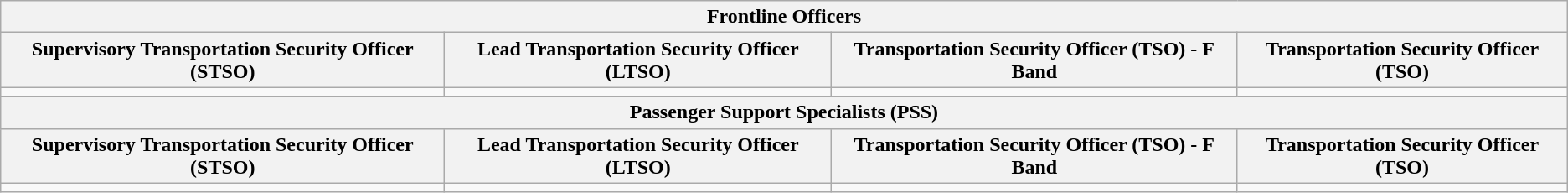<table class="wikitable">
<tr>
<th colspan="4">Frontline Officers</th>
</tr>
<tr>
<th>Supervisory Transportation Security Officer (STSO)</th>
<th>Lead Transportation Security Officer (LTSO)</th>
<th>Transportation Security Officer (TSO) - F Band</th>
<th>Transportation Security Officer (TSO)</th>
</tr>
<tr>
<td></td>
<td></td>
<td></td>
<td></td>
</tr>
<tr>
<th colspan="4">Passenger Support Specialists (PSS)</th>
</tr>
<tr>
<th><strong>Supervisory Transportation Security Officer (STSO)</strong></th>
<th>Lead Transportation Security Officer (LTSO)</th>
<th>Transportation Security Officer (TSO) - F Band</th>
<th>Transportation Security Officer (TSO)</th>
</tr>
<tr>
<td></td>
<td></td>
<td></td>
<td></td>
</tr>
</table>
